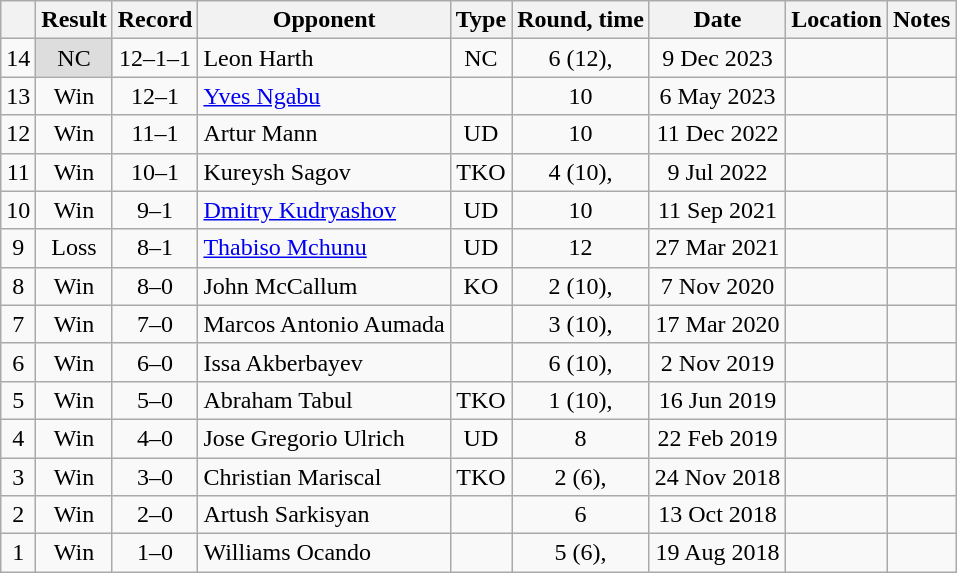<table class="wikitable" style="text-align:center">
<tr>
<th></th>
<th>Result</th>
<th>Record</th>
<th>Opponent</th>
<th>Type</th>
<th>Round, time</th>
<th>Date</th>
<th>Location</th>
<th>Notes</th>
</tr>
<tr>
<td>14</td>
<td style="background:#DDD">NC</td>
<td>12–1–1</td>
<td align="left">Leon Harth</td>
<td>NC</td>
<td>6 (12), </td>
<td>9 Dec 2023</td>
<td align=left></td>
<td align=left></td>
</tr>
<tr>
<td>13</td>
<td>Win</td>
<td>12–1</td>
<td align="left"><a href='#'>Yves Ngabu</a></td>
<td></td>
<td>10</td>
<td>6 May 2023</td>
<td align=left></td>
<td></td>
</tr>
<tr>
<td>12</td>
<td>Win</td>
<td>11–1</td>
<td align="left">Artur Mann</td>
<td>UD</td>
<td>10</td>
<td>11 Dec 2022</td>
<td align="left"></td>
<td></td>
</tr>
<tr>
<td>11</td>
<td>Win</td>
<td>10–1</td>
<td align=left>Kureysh Sagov</td>
<td>TKO</td>
<td>4 (10), </td>
<td>9 Jul 2022</td>
<td align=left></td>
<td></td>
</tr>
<tr>
<td>10</td>
<td>Win</td>
<td>9–1</td>
<td align=left><a href='#'>Dmitry Kudryashov</a></td>
<td>UD</td>
<td>10</td>
<td>11 Sep 2021</td>
<td align=left></td>
<td align=left></td>
</tr>
<tr>
<td>9</td>
<td>Loss</td>
<td>8–1</td>
<td align=left><a href='#'>Thabiso Mchunu</a></td>
<td>UD</td>
<td>12</td>
<td>27 Mar 2021</td>
<td align=left></td>
<td align=left></td>
</tr>
<tr>
<td>8</td>
<td>Win</td>
<td>8–0</td>
<td align=left>John McCallum</td>
<td>KO</td>
<td>2 (10), </td>
<td>7 Nov 2020</td>
<td align=left></td>
<td align=left></td>
</tr>
<tr>
<td>7</td>
<td>Win</td>
<td>7–0</td>
<td align=left>Marcos Antonio Aumada</td>
<td></td>
<td>3 (10), </td>
<td>17 Mar 2020</td>
<td align=left></td>
<td></td>
</tr>
<tr>
<td>6</td>
<td>Win</td>
<td>6–0</td>
<td align=left>Issa Akberbayev</td>
<td></td>
<td>6 (10), </td>
<td>2 Nov 2019</td>
<td align=left></td>
<td align=left></td>
</tr>
<tr>
<td>5</td>
<td>Win</td>
<td>5–0</td>
<td align=left>Abraham Tabul</td>
<td>TKO</td>
<td>1 (10), </td>
<td>16 Jun 2019</td>
<td align=left></td>
<td align=left></td>
</tr>
<tr>
<td>4</td>
<td>Win</td>
<td>4–0</td>
<td align=left>Jose Gregorio Ulrich</td>
<td>UD</td>
<td>8</td>
<td>22 Feb 2019</td>
<td align=left></td>
<td></td>
</tr>
<tr>
<td>3</td>
<td>Win</td>
<td>3–0</td>
<td align=left>Christian Mariscal</td>
<td>TKO</td>
<td>2 (6), </td>
<td>24 Nov 2018</td>
<td align=left></td>
<td></td>
</tr>
<tr>
<td>2</td>
<td>Win</td>
<td>2–0</td>
<td align=left>Artush Sarkisyan</td>
<td></td>
<td>6</td>
<td>13 Oct 2018</td>
<td align=left></td>
<td></td>
</tr>
<tr>
<td>1</td>
<td>Win</td>
<td>1–0</td>
<td align=left>Williams Ocando</td>
<td></td>
<td>5 (6), </td>
<td>19 Aug 2018</td>
<td align=left></td>
<td></td>
</tr>
</table>
